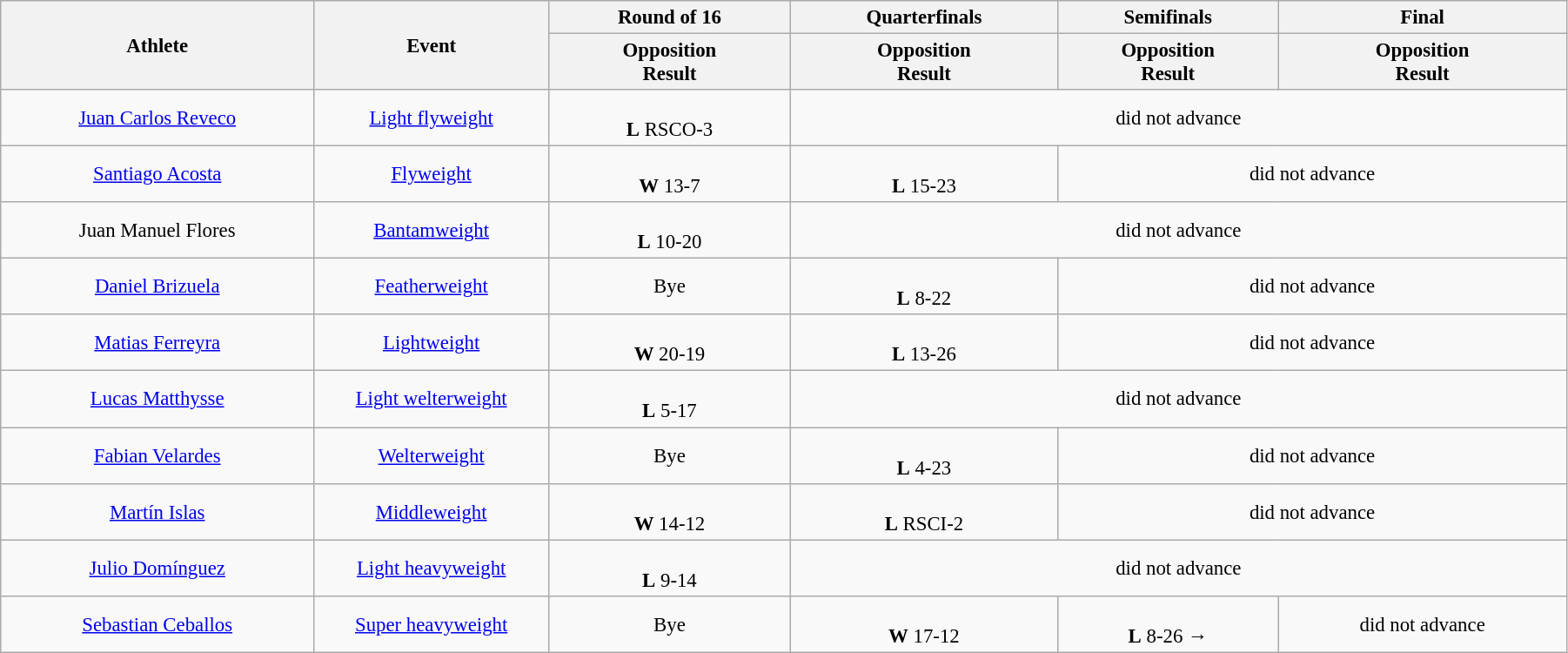<table class="wikitable" style="font-size:95%; text-align:center;" width="95%">
<tr>
<th rowspan="2">Athlete</th>
<th rowspan="2">Event</th>
<th>Round of 16</th>
<th>Quarterfinals</th>
<th>Semifinals</th>
<th>Final</th>
</tr>
<tr>
<th>Opposition<br>Result</th>
<th>Opposition<br>Result</th>
<th>Opposition<br>Result</th>
<th>Opposition<br>Result</th>
</tr>
<tr>
<td width=20%><a href='#'>Juan Carlos Reveco</a></td>
<td width=15%><a href='#'>Light flyweight</a></td>
<td><br><strong>L</strong> RSCO-3</td>
<td colspan=3>did not advance</td>
</tr>
<tr>
<td width=20%><a href='#'>Santiago Acosta</a></td>
<td width=15%><a href='#'>Flyweight</a></td>
<td><br><strong>W</strong> 13-7</td>
<td><br><strong>L</strong> 15-23</td>
<td colspan=2>did not advance</td>
</tr>
<tr>
<td width=20%>Juan Manuel Flores</td>
<td width=15%><a href='#'>Bantamweight</a></td>
<td><br><strong>L</strong> 10-20</td>
<td colspan=3>did not advance</td>
</tr>
<tr>
<td width=20%><a href='#'>Daniel Brizuela</a></td>
<td width=15%><a href='#'>Featherweight</a></td>
<td>Bye</td>
<td><br><strong>L</strong> 8-22</td>
<td colspan=2>did not advance</td>
</tr>
<tr>
<td width=20%><a href='#'>Matias Ferreyra</a></td>
<td width=15%><a href='#'>Lightweight</a></td>
<td><br><strong>W</strong> 20-19</td>
<td><br><strong>L</strong> 13-26</td>
<td colspan=2>did not advance</td>
</tr>
<tr>
<td width=20%><a href='#'>Lucas Matthysse</a></td>
<td width=15%><a href='#'>Light welterweight</a></td>
<td><br><strong>L</strong> 5-17</td>
<td colspan=3>did not advance</td>
</tr>
<tr>
<td width=20%><a href='#'>Fabian Velardes</a></td>
<td width=15%><a href='#'>Welterweight</a></td>
<td>Bye</td>
<td><br><strong>L</strong> 4-23</td>
<td colspan=2>did not advance</td>
</tr>
<tr>
<td width=20%><a href='#'>Martín Islas</a></td>
<td width=15%><a href='#'>Middleweight</a></td>
<td><br><strong>W</strong> 14-12</td>
<td><br><strong>L</strong> RSCI-2</td>
<td colspan=2>did not advance</td>
</tr>
<tr>
<td width=20%><a href='#'>Julio Domínguez</a></td>
<td width=15%><a href='#'>Light heavyweight</a></td>
<td><br><strong>L</strong> 9-14</td>
<td colspan=3>did not advance</td>
</tr>
<tr>
<td width=20%><a href='#'>Sebastian Ceballos</a></td>
<td width=15%><a href='#'>Super heavyweight</a></td>
<td>Bye</td>
<td><br><strong>W</strong> 17-12</td>
<td><br><strong>L</strong> 8-26 → </td>
<td colspan=1>did not advance</td>
</tr>
</table>
